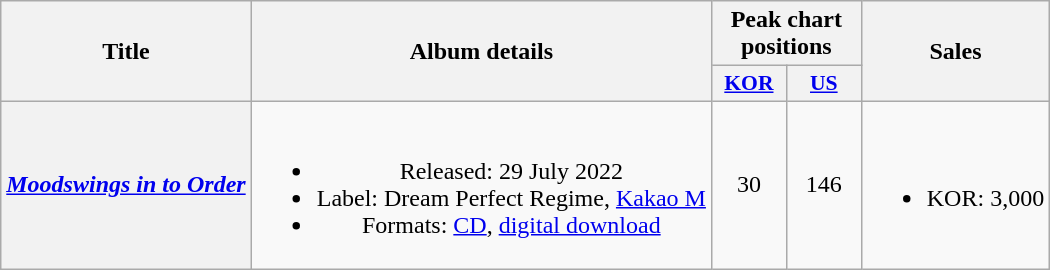<table class="wikitable plainrowheaders" style="text-align:center;">
<tr>
<th scope="col" rowspan="2">Title</th>
<th scope="col" rowspan="2">Album details</th>
<th scope="col" colspan="2">Peak chart positions</th>
<th scope="col" rowspan="2">Sales</th>
</tr>
<tr>
<th scope="col" style="width:3em;font-size:90%;"><a href='#'>KOR</a><br></th>
<th scope="col" style="width:3em;font-size:90%;"><a href='#'>US</a><br></th>
</tr>
<tr>
<th scope="row"><em><a href='#'>Moodswings in to Order</a></em></th>
<td><br><ul><li>Released: 29 July 2022</li><li>Label: Dream Perfect Regime, <a href='#'>Kakao M</a></li><li>Formats: <a href='#'>CD</a>, <a href='#'>digital download</a></li></ul></td>
<td>30</td>
<td>146</td>
<td><br><ul><li>KOR: 3,000</li></ul></td>
</tr>
</table>
